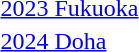<table>
<tr>
<td><a href='#'>2023 Fukuoka</a><br></td>
<td></td>
<td></td>
<td></td>
</tr>
<tr>
<td><a href='#'>2024 Doha</a><br></td>
<td></td>
<td></td>
<td></td>
</tr>
</table>
